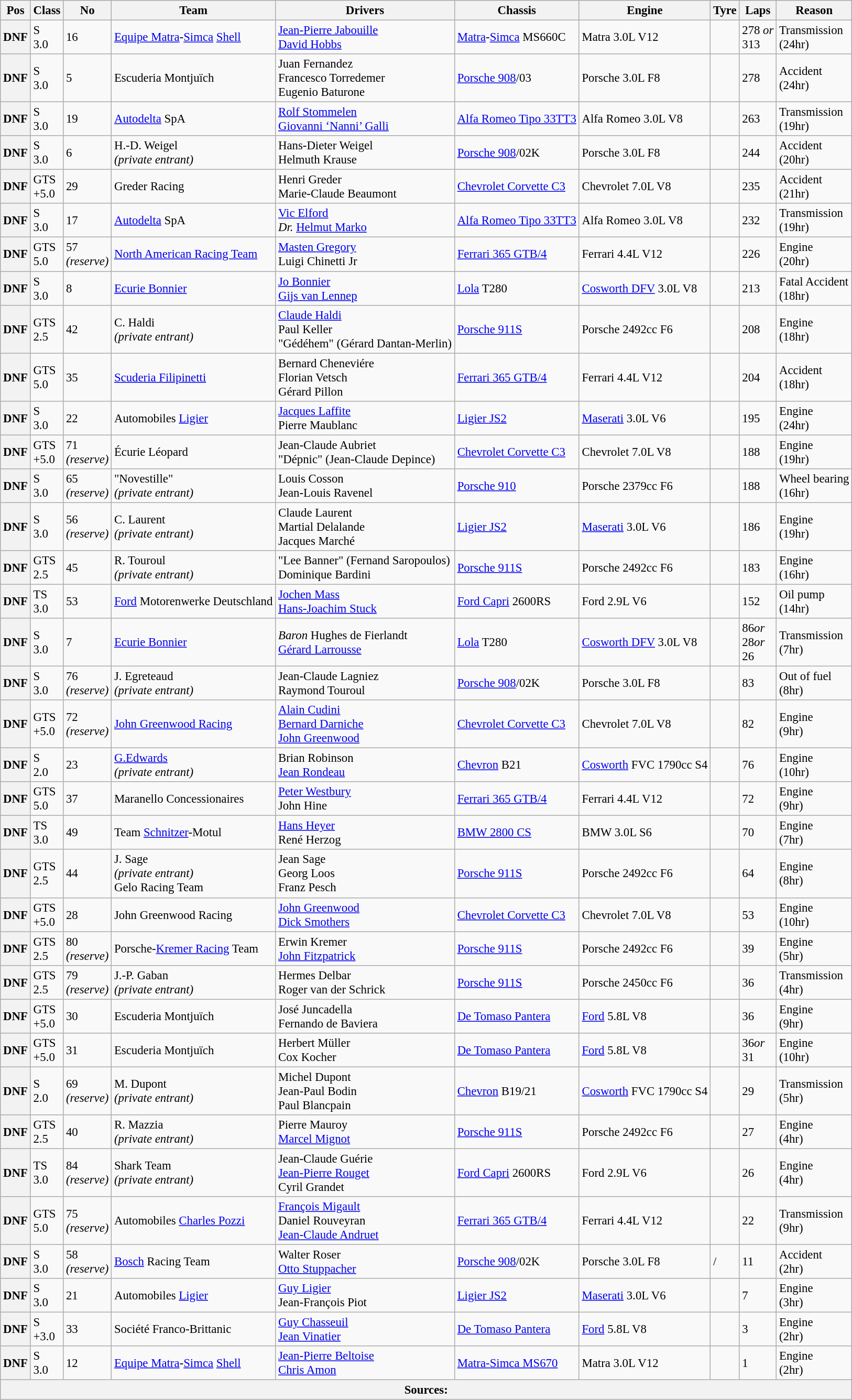<table class="wikitable" style="font-size: 95%;">
<tr>
<th>Pos</th>
<th>Class</th>
<th>No</th>
<th>Team</th>
<th>Drivers</th>
<th>Chassis</th>
<th>Engine</th>
<th>Tyre</th>
<th>Laps</th>
<th>Reason</th>
</tr>
<tr>
<th>DNF</th>
<td>S<br>3.0</td>
<td>16</td>
<td> <a href='#'>Equipe Matra</a>-<a href='#'>Simca</a> <a href='#'>Shell</a></td>
<td> <a href='#'>Jean-Pierre Jabouille</a><br> <a href='#'>David Hobbs</a></td>
<td><a href='#'>Matra</a>-<a href='#'>Simca</a> MS660C</td>
<td>Matra 3.0L V12</td>
<td></td>
<td>278 <em>or</em><br>313</td>
<td>Transmission<br> (24hr)</td>
</tr>
<tr>
<th>DNF</th>
<td>S<br>3.0</td>
<td>5</td>
<td> Escuderia Montjuïch</td>
<td> Juan Fernandez<br> Francesco Torredemer<br> Eugenio Baturone</td>
<td><a href='#'>Porsche 908</a>/03</td>
<td>Porsche 3.0L F8</td>
<td></td>
<td>278</td>
<td>Accident<br> (24hr)</td>
</tr>
<tr>
<th>DNF</th>
<td>S<br>3.0</td>
<td>19</td>
<td> <a href='#'>Autodelta</a> SpA</td>
<td> <a href='#'>Rolf Stommelen</a><br> <a href='#'>Giovanni ‘Nanni’ Galli</a></td>
<td><a href='#'>Alfa Romeo Tipo 33TT3</a></td>
<td>Alfa Romeo 3.0L V8</td>
<td></td>
<td>263</td>
<td>Transmission<br> (19hr)</td>
</tr>
<tr>
<th>DNF</th>
<td>S<br>3.0</td>
<td>6</td>
<td> H.-D. Weigel<br><em>(private entrant)</em></td>
<td> Hans-Dieter Weigel<br> Helmuth Krause</td>
<td><a href='#'>Porsche 908</a>/02K</td>
<td>Porsche 3.0L F8</td>
<td></td>
<td>244</td>
<td>Accident<br> (20hr)</td>
</tr>
<tr>
<th>DNF</th>
<td>GTS<br>+5.0</td>
<td>29</td>
<td> Greder Racing</td>
<td> Henri Greder<br> Marie-Claude Beaumont</td>
<td><a href='#'>Chevrolet Corvette C3</a></td>
<td>Chevrolet 7.0L V8</td>
<td></td>
<td>235</td>
<td>Accident<br> (21hr)</td>
</tr>
<tr>
<th>DNF</th>
<td>S<br>3.0</td>
<td>17</td>
<td> <a href='#'>Autodelta</a> SpA</td>
<td> <a href='#'>Vic Elford</a><br> <em>Dr.</em> <a href='#'>Helmut Marko</a></td>
<td><a href='#'>Alfa Romeo Tipo 33TT3</a></td>
<td>Alfa Romeo 3.0L V8</td>
<td></td>
<td>232</td>
<td>Transmission<br> (19hr)</td>
</tr>
<tr>
<th>DNF</th>
<td>GTS<br>5.0</td>
<td>57<br><em>(reserve)</em></td>
<td> <a href='#'>North American Racing Team</a></td>
<td> <a href='#'>Masten Gregory</a><br> Luigi Chinetti Jr</td>
<td><a href='#'>Ferrari 365 GTB/4</a></td>
<td>Ferrari 4.4L V12</td>
<td></td>
<td>226</td>
<td>Engine<br> (20hr)</td>
</tr>
<tr>
<th>DNF</th>
<td>S<br>3.0</td>
<td>8</td>
<td> <a href='#'>Ecurie Bonnier</a></td>
<td> <a href='#'>Jo Bonnier</a><br> <a href='#'>Gijs van Lennep</a></td>
<td><a href='#'>Lola</a> T280</td>
<td><a href='#'>Cosworth DFV</a> 3.0L V8</td>
<td></td>
<td>213</td>
<td>Fatal Accident<br> (18hr)</td>
</tr>
<tr>
<th>DNF</th>
<td>GTS<br>2.5</td>
<td>42</td>
<td> C. Haldi<br><em>(private entrant)</em></td>
<td> <a href='#'>Claude Haldi</a><br> Paul Keller<br> "Gédéhem" (Gérard Dantan-Merlin)</td>
<td><a href='#'>Porsche 911S</a></td>
<td>Porsche 2492cc F6</td>
<td></td>
<td>208</td>
<td>Engine<br> (18hr)</td>
</tr>
<tr>
<th>DNF</th>
<td>GTS<br>5.0</td>
<td>35</td>
<td> <a href='#'>Scuderia Filipinetti</a></td>
<td> Bernard Cheneviére<br> Florian Vetsch<br> Gérard Pillon</td>
<td><a href='#'>Ferrari 365 GTB/4</a></td>
<td>Ferrari 4.4L V12</td>
<td></td>
<td>204</td>
<td>Accident<br> (18hr)</td>
</tr>
<tr>
<th>DNF</th>
<td>S<br>3.0</td>
<td>22</td>
<td> Automobiles <a href='#'>Ligier</a></td>
<td> <a href='#'>Jacques Laffite</a><br> Pierre Maublanc</td>
<td><a href='#'>Ligier JS2</a></td>
<td><a href='#'>Maserati</a> 3.0L V6</td>
<td></td>
<td>195</td>
<td>Engine<br> (24hr)</td>
</tr>
<tr>
<th>DNF</th>
<td>GTS<br>+5.0</td>
<td>71<br><em>(reserve)</em></td>
<td> Écurie Léopard</td>
<td> Jean-Claude Aubriet<br> "Dépnic" (Jean-Claude Depince)</td>
<td><a href='#'>Chevrolet Corvette C3</a></td>
<td>Chevrolet 7.0L V8</td>
<td></td>
<td>188</td>
<td>Engine<br> (19hr)</td>
</tr>
<tr>
<th>DNF</th>
<td>S<br>3.0</td>
<td>65<br><em>(reserve)</em></td>
<td> "Novestille"<br><em>(private entrant)</em></td>
<td> Louis Cosson<br> Jean-Louis Ravenel</td>
<td><a href='#'>Porsche 910</a></td>
<td>Porsche 2379cc F6</td>
<td></td>
<td>188</td>
<td>Wheel bearing<br> (16hr)</td>
</tr>
<tr>
<th>DNF</th>
<td>S<br>3.0</td>
<td>56<br><em>(reserve)</em></td>
<td> C. Laurent<br><em>(private entrant)</em></td>
<td> Claude Laurent<br> Martial Delalande<br> Jacques Marché</td>
<td><a href='#'>Ligier JS2</a></td>
<td><a href='#'>Maserati</a> 3.0L V6</td>
<td></td>
<td>186</td>
<td>Engine<br> (19hr)</td>
</tr>
<tr>
<th>DNF</th>
<td>GTS<br>2.5</td>
<td>45</td>
<td> R. Touroul<br><em>(private entrant)</em></td>
<td> "Lee Banner" (Fernand Saropoulos)<br> Dominique Bardini</td>
<td><a href='#'>Porsche 911S</a></td>
<td>Porsche 2492cc F6</td>
<td></td>
<td>183</td>
<td>Engine<br> (16hr)</td>
</tr>
<tr>
<th>DNF</th>
<td>TS<br>3.0</td>
<td>53</td>
<td> <a href='#'>Ford</a> Motorenwerke Deutschland</td>
<td> <a href='#'>Jochen Mass</a><br> <a href='#'>Hans-Joachim Stuck</a></td>
<td><a href='#'>Ford Capri</a> 2600RS</td>
<td>Ford 2.9L V6</td>
<td></td>
<td>152</td>
<td>Oil pump<br> (14hr)</td>
</tr>
<tr>
<th>DNF</th>
<td>S<br>3.0</td>
<td>7</td>
<td> <a href='#'>Ecurie Bonnier</a></td>
<td> <em>Baron</em> Hughes de Fierlandt<br> <a href='#'>Gérard Larrousse</a></td>
<td><a href='#'>Lola</a> T280</td>
<td><a href='#'>Cosworth DFV</a> 3.0L V8</td>
<td></td>
<td>86<em>or</em><br>28<em>or</em><br>26</td>
<td>Transmission<br> (7hr)</td>
</tr>
<tr>
<th>DNF</th>
<td>S<br>3.0</td>
<td>76<br><em>(reserve)</em></td>
<td> J. Egreteaud<br><em>(private entrant)</em></td>
<td> Jean-Claude Lagniez<br> Raymond Touroul</td>
<td><a href='#'>Porsche 908</a>/02K</td>
<td>Porsche 3.0L F8</td>
<td></td>
<td>83</td>
<td>Out of fuel<br> (8hr)</td>
</tr>
<tr>
<th>DNF</th>
<td>GTS<br>+5.0</td>
<td>72<br><em>(reserve)</em></td>
<td> <a href='#'>John Greenwood Racing</a></td>
<td> <a href='#'>Alain Cudini</a><br> <a href='#'>Bernard Darniche</a><br> <a href='#'>John Greenwood</a></td>
<td><a href='#'>Chevrolet Corvette C3</a></td>
<td>Chevrolet 7.0L V8</td>
<td></td>
<td>82</td>
<td>Engine<br> (9hr)</td>
</tr>
<tr>
<th>DNF</th>
<td>S<br>2.0</td>
<td>23</td>
<td> <a href='#'>G.Edwards</a><br><em>(private entrant)</em></td>
<td> Brian Robinson<br> <a href='#'>Jean Rondeau</a></td>
<td><a href='#'>Chevron</a> B21</td>
<td><a href='#'>Cosworth</a> FVC 1790cc S4</td>
<td></td>
<td>76</td>
<td>Engine<br> (10hr)</td>
</tr>
<tr>
<th>DNF</th>
<td>GTS<br>5.0</td>
<td>37</td>
<td> Maranello Concessionaires</td>
<td> <a href='#'>Peter Westbury</a><br> John Hine</td>
<td><a href='#'>Ferrari 365 GTB/4</a></td>
<td>Ferrari 4.4L V12</td>
<td></td>
<td>72</td>
<td>Engine<br> (9hr)</td>
</tr>
<tr>
<th>DNF</th>
<td>TS<br>3.0</td>
<td>49</td>
<td> Team <a href='#'>Schnitzer</a>-Motul</td>
<td> <a href='#'>Hans Heyer</a><br> René Herzog</td>
<td><a href='#'>BMW 2800 CS</a></td>
<td>BMW 3.0L S6</td>
<td></td>
<td>70</td>
<td>Engine<br> (7hr)</td>
</tr>
<tr>
<th>DNF</th>
<td>GTS<br>2.5</td>
<td>44</td>
<td> J. Sage<br><em>(private entrant)</em><br> Gelo Racing Team</td>
<td> Jean Sage<br> Georg Loos<br> Franz Pesch</td>
<td><a href='#'>Porsche 911S</a></td>
<td>Porsche 2492cc F6</td>
<td></td>
<td>64</td>
<td>Engine<br> (8hr)</td>
</tr>
<tr>
<th>DNF</th>
<td>GTS<br>+5.0</td>
<td>28</td>
<td> John Greenwood Racing</td>
<td> <a href='#'>John Greenwood</a><br> <a href='#'>Dick Smothers</a></td>
<td><a href='#'>Chevrolet Corvette C3</a></td>
<td>Chevrolet 7.0L V8</td>
<td></td>
<td>53</td>
<td>Engine<br> (10hr)</td>
</tr>
<tr>
<th>DNF</th>
<td>GTS<br>2.5</td>
<td>80<br><em>(reserve)</em></td>
<td> Porsche-<a href='#'>Kremer Racing</a> Team</td>
<td> Erwin Kremer<br> <a href='#'>John Fitzpatrick</a></td>
<td><a href='#'>Porsche 911S</a></td>
<td>Porsche 2492cc F6</td>
<td></td>
<td>39</td>
<td>Engine<br> (5hr)</td>
</tr>
<tr>
<th>DNF</th>
<td>GTS<br>2.5</td>
<td>79<br><em>(reserve)</em></td>
<td> J.-P. Gaban<br><em>(private entrant)</em></td>
<td> Hermes Delbar<br> Roger van der Schrick</td>
<td><a href='#'>Porsche 911S</a></td>
<td>Porsche 2450cc F6</td>
<td></td>
<td>36</td>
<td>Transmission<br> (4hr)</td>
</tr>
<tr>
<th>DNF</th>
<td>GTS<br>+5.0</td>
<td>30</td>
<td> Escuderia Montjuïch</td>
<td> José Juncadella<br> Fernando de Baviera</td>
<td><a href='#'>De Tomaso Pantera</a></td>
<td><a href='#'>Ford</a> 5.8L V8</td>
<td></td>
<td>36</td>
<td>Engine<br> (9hr)</td>
</tr>
<tr>
<th>DNF</th>
<td>GTS<br>+5.0</td>
<td>31</td>
<td> Escuderia Montjuïch</td>
<td> Herbert Müller<br> Cox Kocher</td>
<td><a href='#'>De Tomaso Pantera</a></td>
<td><a href='#'>Ford</a> 5.8L V8</td>
<td></td>
<td>36<em>or</em><br>31</td>
<td>Engine<br> (10hr)</td>
</tr>
<tr>
<th>DNF</th>
<td>S<br>2.0</td>
<td>69<br><em>(reserve)</em></td>
<td> M. Dupont<br><em>(private entrant)</em></td>
<td> Michel Dupont<br> Jean-Paul Bodin<br> Paul Blancpain</td>
<td><a href='#'>Chevron</a> B19/21</td>
<td><a href='#'>Cosworth</a> FVC 1790cc S4</td>
<td></td>
<td>29</td>
<td>Transmission<br> (5hr)</td>
</tr>
<tr>
<th>DNF</th>
<td>GTS<br>2.5</td>
<td>40</td>
<td> R. Mazzia<br><em>(private entrant)</em></td>
<td> Pierre Mauroy<br> <a href='#'>Marcel Mignot</a></td>
<td><a href='#'>Porsche 911S</a></td>
<td>Porsche 2492cc F6</td>
<td></td>
<td>27</td>
<td>Engine<br> (4hr)</td>
</tr>
<tr>
<th>DNF</th>
<td>TS<br>3.0</td>
<td>84<br><em>(reserve)</em></td>
<td> Shark Team<br><em>(private entrant)</em></td>
<td> Jean-Claude Guérie<br> <a href='#'>Jean-Pierre Rouget</a><br> Cyril Grandet</td>
<td><a href='#'>Ford Capri</a> 2600RS</td>
<td>Ford 2.9L V6</td>
<td></td>
<td>26</td>
<td>Engine<br> (4hr)</td>
</tr>
<tr>
<th>DNF</th>
<td>GTS<br>5.0</td>
<td>75<br><em>(reserve)</em></td>
<td> Automobiles <a href='#'>Charles Pozzi</a></td>
<td> <a href='#'>François Migault</a><br> Daniel Rouveyran<br> <a href='#'>Jean-Claude Andruet</a></td>
<td><a href='#'>Ferrari 365 GTB/4</a></td>
<td>Ferrari 4.4L V12</td>
<td></td>
<td>22</td>
<td>Transmission<br> (9hr)</td>
</tr>
<tr>
<th>DNF</th>
<td>S<br>3.0</td>
<td>58<br><em>(reserve)</em></td>
<td> <a href='#'>Bosch</a> Racing Team</td>
<td> Walter Roser<br> <a href='#'>Otto Stuppacher</a></td>
<td><a href='#'>Porsche 908</a>/02K</td>
<td>Porsche 3.0L F8</td>
<td>/<br></td>
<td>11</td>
<td>Accident<br> (2hr)</td>
</tr>
<tr>
<th>DNF</th>
<td>S<br>3.0</td>
<td>21</td>
<td> Automobiles <a href='#'>Ligier</a></td>
<td> <a href='#'>Guy Ligier</a><br> Jean-François Piot</td>
<td><a href='#'>Ligier JS2</a></td>
<td><a href='#'>Maserati</a> 3.0L V6</td>
<td></td>
<td>7</td>
<td>Engine<br> (3hr)</td>
</tr>
<tr>
<th>DNF</th>
<td>S<br>+3.0</td>
<td>33</td>
<td> Société Franco-Brittanic</td>
<td> <a href='#'>Guy Chasseuil</a><br> <a href='#'>Jean Vinatier</a></td>
<td><a href='#'>De Tomaso Pantera</a></td>
<td><a href='#'>Ford</a> 5.8L V8</td>
<td></td>
<td>3</td>
<td>Engine<br> (2hr)</td>
</tr>
<tr>
<th>DNF</th>
<td>S<br>3.0</td>
<td>12</td>
<td> <a href='#'>Equipe Matra</a>-<a href='#'>Simca</a> <a href='#'>Shell</a></td>
<td> <a href='#'>Jean-Pierre Beltoise</a><br> <a href='#'>Chris Amon</a></td>
<td><a href='#'>Matra-Simca MS670</a></td>
<td>Matra 3.0L V12</td>
<td></td>
<td>1</td>
<td>Engine<br> (2hr)</td>
</tr>
<tr>
<th colspan="10">Sources:</th>
</tr>
</table>
